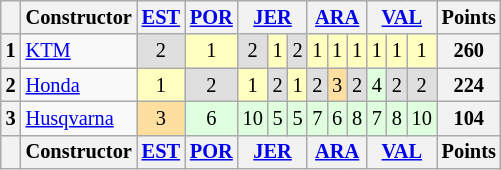<table class="wikitable" style="font-size:85%; text-align:center">
<tr>
<th></th>
<th>Constructor</th>
<th><a href='#'>EST</a><br></th>
<th><a href='#'>POR</a><br></th>
<th colspan=3><a href='#'>JER</a><br></th>
<th colspan=3><a href='#'>ARA</a><br></th>
<th colspan=3><a href='#'>VAL</a><br></th>
<th>Points</th>
</tr>
<tr>
<th>1</th>
<td align=left> <a href='#'>KTM</a></td>
<td style="background:#dfdfdf;">2</td>
<td style="background:#ffffbf;">1</td>
<td style="background:#dfdfdf;">2</td>
<td style="background:#ffffbf;">1</td>
<td style="background:#dfdfdf;">2</td>
<td style="background:#ffffbf;">1</td>
<td style="background:#ffffbf;">1</td>
<td style="background:#ffffbf;">1</td>
<td style="background:#ffffbf;">1</td>
<td style="background:#ffffbf;">1</td>
<td style="background:#ffffbf;">1</td>
<th>260</th>
</tr>
<tr>
<th>2</th>
<td align=left> <a href='#'>Honda</a></td>
<td style="background:#ffffbf;">1</td>
<td style="background:#dfdfdf;">2</td>
<td style="background:#ffffbf;">1</td>
<td style="background:#dfdfdf;">2</td>
<td style="background:#ffffbf;">1</td>
<td style="background:#dfdfdf;">2</td>
<td style="background:#ffdf9f;">3</td>
<td style="background:#dfdfdf;">2</td>
<td style="background:#dfffdf;">4</td>
<td style="background:#dfdfdf;">2</td>
<td style="background:#dfdfdf;">2</td>
<th>224</th>
</tr>
<tr>
<th>3</th>
<td align=left> <a href='#'>Husqvarna</a></td>
<td style="background:#ffdf9f;">3</td>
<td style="background:#dfffdf;">6</td>
<td style="background:#dfffdf;">10</td>
<td style="background:#dfffdf;">5</td>
<td style="background:#dfffdf;">5</td>
<td style="background:#dfffdf;">7</td>
<td style="background:#dfffdf;">6</td>
<td style="background:#dfffdf;">8</td>
<td style="background:#dfffdf;">7</td>
<td style="background:#dfffdf;">8</td>
<td style="background:#dfffdf;">10</td>
<th>104</th>
</tr>
<tr>
<th></th>
<th>Constructor</th>
<th><a href='#'>EST</a><br></th>
<th><a href='#'>POR</a><br></th>
<th colspan=3><a href='#'>JER</a><br></th>
<th colspan=3><a href='#'>ARA</a><br></th>
<th colspan=3><a href='#'>VAL</a><br></th>
<th>Points</th>
</tr>
</table>
